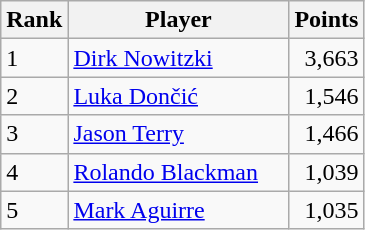<table class="wikitable">
<tr>
<th scope="col">Rank</th>
<th scope="col" width="140px">Player</th>
<th scope="col">Points</th>
</tr>
<tr>
<td>1</td>
<td><a href='#'>Dirk Nowitzki</a></td>
<td align="right">3,663</td>
</tr>
<tr>
<td>2</td>
<td><a href='#'>Luka Dončić</a></td>
<td align="right">1,546</td>
</tr>
<tr>
<td>3</td>
<td><a href='#'>Jason Terry</a></td>
<td align="right">1,466</td>
</tr>
<tr>
<td>4</td>
<td><a href='#'>Rolando Blackman</a></td>
<td align="right">1,039</td>
</tr>
<tr>
<td>5</td>
<td><a href='#'>Mark Aguirre</a></td>
<td align="right">1,035</td>
</tr>
</table>
